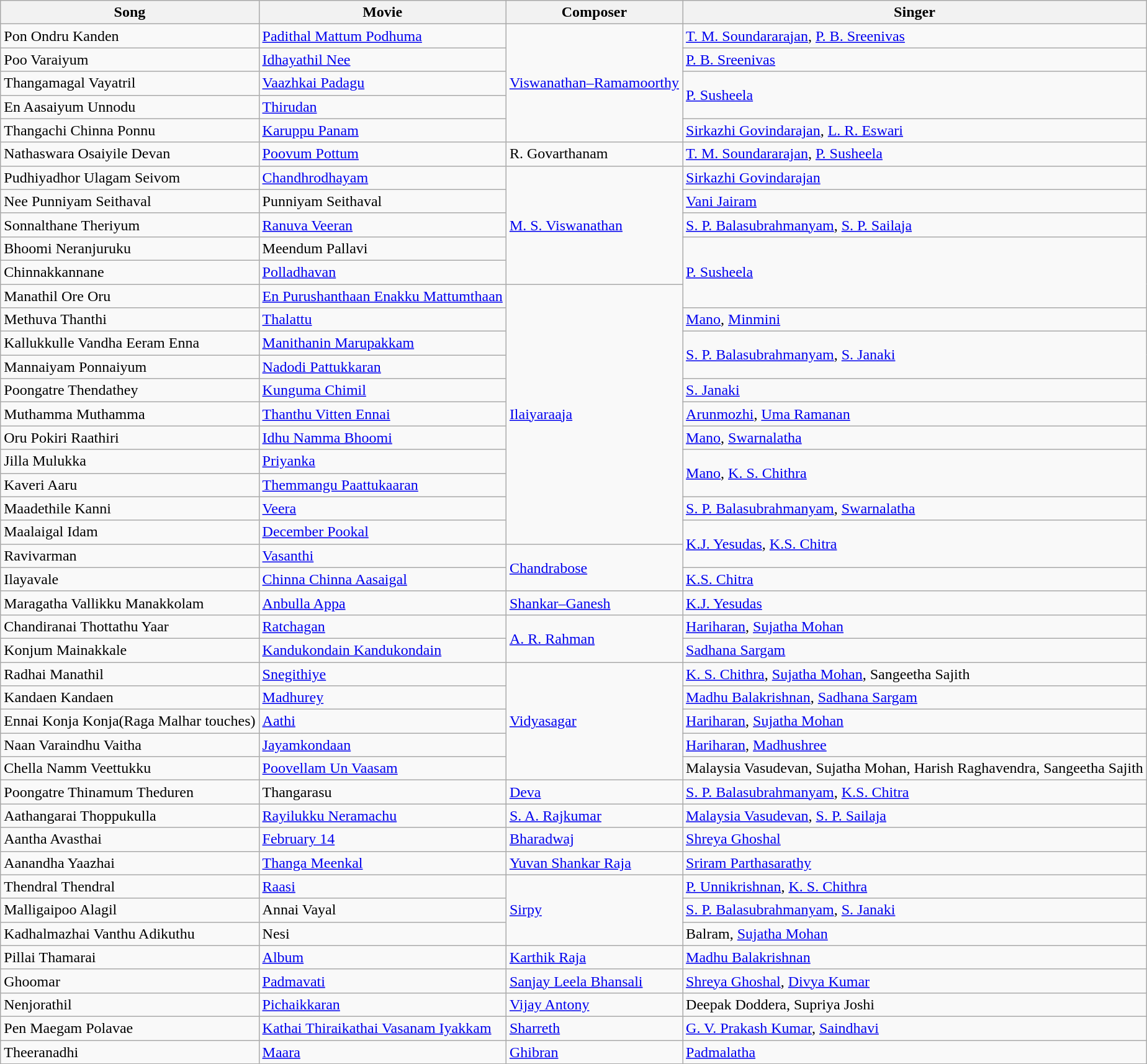<table class="wikitable">
<tr>
<th>Song</th>
<th>Movie</th>
<th>Composer</th>
<th>Singer</th>
</tr>
<tr>
<td>Pon Ondru Kanden</td>
<td><a href='#'>Padithal Mattum Podhuma</a></td>
<td rowspan="5"><a href='#'>Viswanathan–Ramamoorthy</a></td>
<td><a href='#'>T. M. Soundararajan</a>, <a href='#'>P. B. Sreenivas</a></td>
</tr>
<tr>
<td>Poo Varaiyum</td>
<td><a href='#'>Idhayathil Nee</a></td>
<td><a href='#'>P. B. Sreenivas</a></td>
</tr>
<tr>
<td>Thangamagal Vayatril</td>
<td><a href='#'>Vaazhkai Padagu</a></td>
<td rowspan="2"><a href='#'>P. Susheela</a></td>
</tr>
<tr>
<td>En Aasaiyum Unnodu</td>
<td><a href='#'>Thirudan</a></td>
</tr>
<tr>
<td>Thangachi Chinna Ponnu</td>
<td><a href='#'>Karuppu Panam</a></td>
<td><a href='#'>Sirkazhi Govindarajan</a>, <a href='#'>L. R. Eswari</a></td>
</tr>
<tr>
<td>Nathaswara Osaiyile Devan</td>
<td><a href='#'>Poovum Pottum</a></td>
<td>R. Govarthanam</td>
<td><a href='#'>T. M. Soundararajan</a>, <a href='#'>P. Susheela</a></td>
</tr>
<tr>
<td>Pudhiyadhor Ulagam Seivom</td>
<td><a href='#'>Chandhrodhayam</a></td>
<td rowspan="5"><a href='#'>M. S. Viswanathan</a></td>
<td><a href='#'>Sirkazhi Govindarajan</a></td>
</tr>
<tr>
<td>Nee Punniyam Seithaval</td>
<td>Punniyam Seithaval</td>
<td><a href='#'>Vani Jairam</a></td>
</tr>
<tr>
<td>Sonnalthane Theriyum</td>
<td><a href='#'>Ranuva Veeran</a></td>
<td><a href='#'>S. P. Balasubrahmanyam</a>, <a href='#'>S. P. Sailaja</a></td>
</tr>
<tr>
<td>Bhoomi Neranjuruku</td>
<td>Meendum Pallavi</td>
<td rowspan=3><a href='#'>P. Susheela</a></td>
</tr>
<tr>
<td>Chinnakkannane</td>
<td><a href='#'>Polladhavan</a></td>
</tr>
<tr>
<td>Manathil Ore Oru</td>
<td><a href='#'>En Purushanthaan Enakku Mattumthaan</a></td>
<td rowspan="11"><a href='#'>Ilaiyaraaja</a></td>
</tr>
<tr>
<td>Methuva Thanthi</td>
<td><a href='#'>Thalattu</a></td>
<td><a href='#'>Mano</a>, <a href='#'>Minmini</a></td>
</tr>
<tr>
<td>Kallukkulle Vandha Eeram Enna</td>
<td><a href='#'>Manithanin Marupakkam</a></td>
<td rowspan="2"><a href='#'>S. P. Balasubrahmanyam</a>, <a href='#'>S. Janaki</a></td>
</tr>
<tr>
<td>Mannaiyam Ponnaiyum</td>
<td><a href='#'>Nadodi Pattukkaran</a></td>
</tr>
<tr>
<td>Poongatre Thendathey</td>
<td><a href='#'>Kunguma Chimil</a></td>
<td><a href='#'>S. Janaki</a></td>
</tr>
<tr>
<td>Muthamma Muthamma</td>
<td><a href='#'>Thanthu Vitten Ennai</a></td>
<td><a href='#'>Arunmozhi</a>, <a href='#'>Uma Ramanan</a></td>
</tr>
<tr>
<td>Oru Pokiri Raathiri</td>
<td><a href='#'>Idhu Namma Bhoomi</a></td>
<td><a href='#'>Mano</a>, <a href='#'>Swarnalatha</a></td>
</tr>
<tr>
<td>Jilla Mulukka</td>
<td><a href='#'>Priyanka</a></td>
<td rowspan=2><a href='#'>Mano</a>, <a href='#'>K. S. Chithra</a></td>
</tr>
<tr>
<td>Kaveri Aaru</td>
<td><a href='#'>Themmangu Paattukaaran</a></td>
</tr>
<tr>
<td>Maadethile Kanni</td>
<td><a href='#'>Veera</a></td>
<td><a href='#'>S. P. Balasubrahmanyam</a>, <a href='#'>Swarnalatha</a></td>
</tr>
<tr>
<td>Maalaigal Idam</td>
<td><a href='#'>December Pookal</a></td>
<td rowspan=2><a href='#'>K.J. Yesudas</a>, <a href='#'>K.S. Chitra</a></td>
</tr>
<tr>
<td>Ravivarman</td>
<td><a href='#'>Vasanthi</a></td>
<td rowspan=2><a href='#'>Chandrabose</a></td>
</tr>
<tr>
<td>Ilayavale</td>
<td><a href='#'>Chinna Chinna Aasaigal</a></td>
<td><a href='#'>K.S. Chitra</a></td>
</tr>
<tr>
<td>Maragatha Vallikku Manakkolam</td>
<td><a href='#'>Anbulla Appa</a></td>
<td><a href='#'>Shankar–Ganesh</a></td>
<td><a href='#'>K.J. Yesudas</a></td>
</tr>
<tr>
<td>Chandiranai Thottathu Yaar</td>
<td><a href='#'>Ratchagan</a></td>
<td rowspan="2"><a href='#'>A. R. Rahman</a></td>
<td><a href='#'>Hariharan</a>, <a href='#'>Sujatha Mohan</a></td>
</tr>
<tr>
<td>Konjum Mainakkale</td>
<td><a href='#'>Kandukondain Kandukondain</a></td>
<td><a href='#'>Sadhana Sargam</a></td>
</tr>
<tr>
<td>Radhai Manathil</td>
<td><a href='#'>Snegithiye</a></td>
<td rowspan="5"><a href='#'>Vidyasagar</a></td>
<td><a href='#'>K. S. Chithra</a>, <a href='#'>Sujatha Mohan</a>, Sangeetha Sajith</td>
</tr>
<tr>
<td>Kandaen Kandaen</td>
<td><a href='#'>Madhurey</a></td>
<td><a href='#'>Madhu Balakrishnan</a>, <a href='#'>Sadhana Sargam</a></td>
</tr>
<tr>
<td>Ennai Konja Konja(Raga Malhar touches)</td>
<td><a href='#'>Aathi</a></td>
<td><a href='#'>Hariharan</a>, <a href='#'>Sujatha Mohan</a></td>
</tr>
<tr>
<td>Naan Varaindhu Vaitha</td>
<td><a href='#'>Jayamkondaan</a></td>
<td><a href='#'>Hariharan</a>, <a href='#'>Madhushree</a></td>
</tr>
<tr>
<td>Chella Namm Veettukku</td>
<td><a href='#'>Poovellam Un Vaasam</a></td>
<td>Malaysia Vasudevan, Sujatha Mohan, Harish Raghavendra, Sangeetha Sajith</td>
</tr>
<tr>
<td>Poongatre Thinamum Theduren</td>
<td>Thangarasu</td>
<td><a href='#'>Deva</a></td>
<td><a href='#'>S. P. Balasubrahmanyam</a>, <a href='#'>K.S. Chitra</a></td>
</tr>
<tr>
<td>Aathangarai Thoppukulla</td>
<td><a href='#'>Rayilukku Neramachu</a></td>
<td><a href='#'>S. A. Rajkumar</a></td>
<td><a href='#'>Malaysia Vasudevan</a>, <a href='#'>S. P. Sailaja</a></td>
</tr>
<tr>
<td>Aantha Avasthai</td>
<td><a href='#'>February 14</a></td>
<td><a href='#'>Bharadwaj</a></td>
<td><a href='#'>Shreya Ghoshal</a></td>
</tr>
<tr>
<td>Aanandha Yaazhai</td>
<td><a href='#'>Thanga Meenkal</a></td>
<td><a href='#'>Yuvan Shankar Raja</a></td>
<td><a href='#'>Sriram Parthasarathy</a></td>
</tr>
<tr>
<td>Thendral Thendral</td>
<td><a href='#'>Raasi</a></td>
<td rowspan=3><a href='#'>Sirpy</a></td>
<td><a href='#'>P. Unnikrishnan</a>, <a href='#'>K. S. Chithra</a></td>
</tr>
<tr>
<td>Malligaipoo Alagil</td>
<td>Annai Vayal</td>
<td><a href='#'>S. P. Balasubrahmanyam</a>, <a href='#'>S. Janaki</a></td>
</tr>
<tr>
<td>Kadhalmazhai Vanthu Adikuthu</td>
<td>Nesi</td>
<td>Balram, <a href='#'>Sujatha Mohan</a></td>
</tr>
<tr>
<td>Pillai Thamarai</td>
<td><a href='#'>Album</a></td>
<td><a href='#'>Karthik Raja</a></td>
<td><a href='#'>Madhu Balakrishnan</a></td>
</tr>
<tr>
<td>Ghoomar</td>
<td><a href='#'>Padmavati</a></td>
<td><a href='#'>Sanjay Leela Bhansali</a></td>
<td><a href='#'>Shreya Ghoshal</a>, <a href='#'>Divya Kumar</a></td>
</tr>
<tr>
<td>Nenjorathil</td>
<td><a href='#'>Pichaikkaran</a></td>
<td><a href='#'>Vijay Antony</a></td>
<td>Deepak Doddera, Supriya Joshi</td>
</tr>
<tr>
<td>Pen Maegam Polavae</td>
<td><a href='#'>Kathai Thiraikathai Vasanam Iyakkam</a></td>
<td><a href='#'>Sharreth</a></td>
<td><a href='#'>G. V. Prakash Kumar</a>, <a href='#'>Saindhavi</a></td>
</tr>
<tr>
<td>Theeranadhi</td>
<td><a href='#'>Maara</a></td>
<td><a href='#'>Ghibran</a></td>
<td><a href='#'>Padmalatha</a></td>
</tr>
</table>
